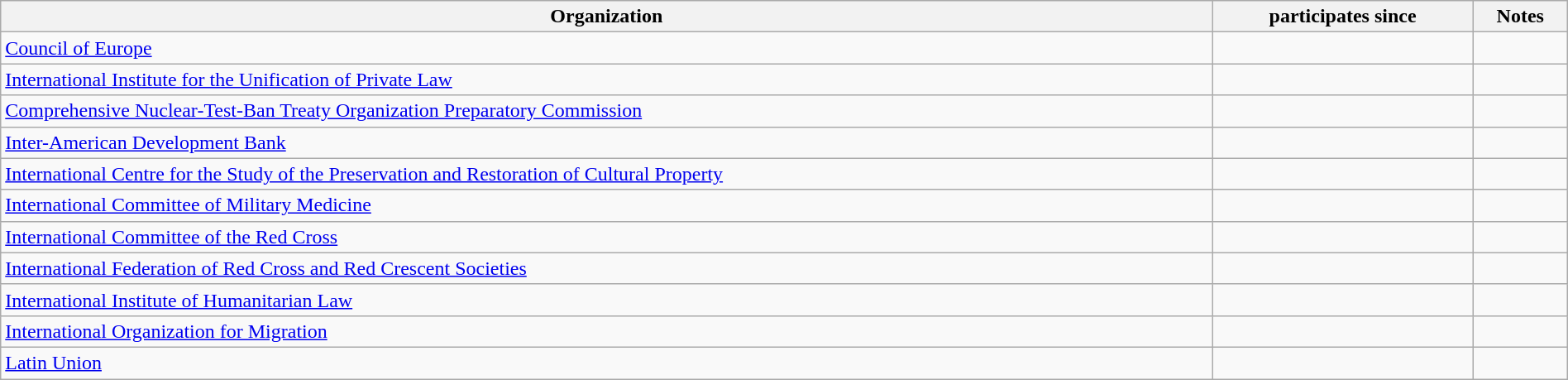<table class="wikitable sortable" style="width:100%; margin:auto;">
<tr>
<th>Organization</th>
<th>participates since</th>
<th>Notes</th>
</tr>
<tr valign="top">
<td><a href='#'>Council of Europe</a></td>
<td></td>
<td></td>
</tr>
<tr valign="top">
<td><a href='#'>International Institute for the Unification of Private Law</a></td>
<td></td>
<td></td>
</tr>
<tr valign="top">
<td><a href='#'>Comprehensive Nuclear-Test-Ban Treaty Organization Preparatory Commission</a></td>
<td></td>
<td></td>
</tr>
<tr valign="top">
<td><a href='#'>Inter-American Development Bank</a></td>
<td></td>
<td></td>
</tr>
<tr valign="top">
<td><a href='#'>International Centre for the Study of the Preservation and Restoration of Cultural Property</a></td>
<td></td>
<td></td>
</tr>
<tr valign="top">
<td><a href='#'>International Committee of Military Medicine</a></td>
<td></td>
<td></td>
</tr>
<tr valign="top">
<td><a href='#'>International Committee of the Red Cross</a></td>
<td></td>
<td></td>
</tr>
<tr valign="top">
<td><a href='#'>International Federation of Red Cross and Red Crescent Societies</a></td>
<td></td>
<td></td>
</tr>
<tr valign="top">
<td><a href='#'>International Institute of Humanitarian Law</a></td>
<td></td>
<td></td>
</tr>
<tr valign="top">
<td><a href='#'>International Organization for Migration</a></td>
<td></td>
<td></td>
</tr>
<tr valign="top">
<td><a href='#'>Latin Union</a></td>
<td></td>
<td></td>
</tr>
</table>
